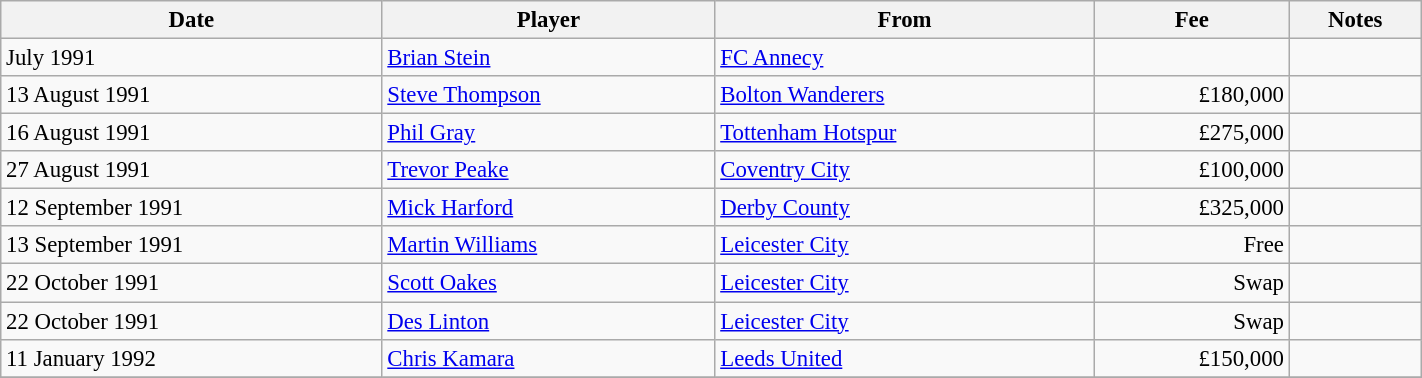<table class="wikitable" style="text-align:center; font-size:95%;width:75%; text-align:left">
<tr>
<th>Date</th>
<th>Player</th>
<th>From</th>
<th>Fee</th>
<th>Notes</th>
</tr>
<tr --->
<td>July 1991</td>
<td> <a href='#'>Brian Stein</a></td>
<td> <a href='#'>FC Annecy</a></td>
<td align="right"></td>
<td align="center"></td>
</tr>
<tr --->
<td>13 August 1991</td>
<td> <a href='#'>Steve Thompson</a></td>
<td><a href='#'>Bolton Wanderers</a></td>
<td align="right">£180,000</td>
<td align="center"></td>
</tr>
<tr --->
<td>16 August 1991</td>
<td> <a href='#'>Phil Gray</a></td>
<td><a href='#'>Tottenham Hotspur</a></td>
<td align="right">£275,000</td>
<td align="center"></td>
</tr>
<tr --->
<td>27 August 1991</td>
<td> <a href='#'>Trevor Peake</a></td>
<td><a href='#'>Coventry City</a></td>
<td align="right">£100,000</td>
<td align="center"></td>
</tr>
<tr --->
<td>12 September 1991</td>
<td> <a href='#'>Mick Harford</a></td>
<td><a href='#'>Derby County</a></td>
<td align="right">£325,000</td>
<td align="center"></td>
</tr>
<tr --->
<td>13 September 1991</td>
<td> <a href='#'>Martin Williams</a></td>
<td><a href='#'>Leicester City</a></td>
<td align="right">Free</td>
<td align="center"></td>
</tr>
<tr --->
<td>22 October 1991</td>
<td> <a href='#'>Scott Oakes</a></td>
<td><a href='#'>Leicester City</a></td>
<td align="right">Swap</td>
<td align="center"></td>
</tr>
<tr --->
<td>22 October 1991</td>
<td> <a href='#'>Des Linton</a></td>
<td><a href='#'>Leicester City</a></td>
<td align="right">Swap</td>
<td align="center"></td>
</tr>
<tr --->
<td>11 January 1992</td>
<td> <a href='#'>Chris Kamara</a></td>
<td><a href='#'>Leeds United</a></td>
<td align="right">£150,000</td>
<td align="center"></td>
</tr>
<tr --->
</tr>
</table>
